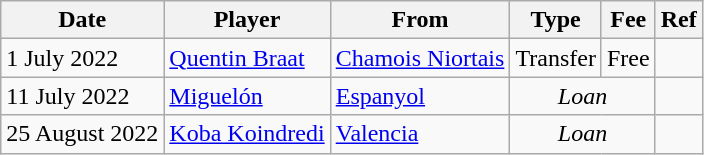<table class="wikitable">
<tr>
<th>Date</th>
<th>Player</th>
<th>From</th>
<th>Type</th>
<th>Fee</th>
<th>Ref</th>
</tr>
<tr>
<td>1 July 2022</td>
<td> <a href='#'>Quentin Braat</a></td>
<td> <a href='#'>Chamois Niortais</a></td>
<td align=center>Transfer</td>
<td align=center>Free</td>
<td align=center></td>
</tr>
<tr>
<td>11 July 2022</td>
<td> <a href='#'>Miguelón</a></td>
<td><a href='#'>Espanyol</a></td>
<td colspan=2 align=center><em>Loan</em></td>
<td align=center></td>
</tr>
<tr>
<td>25 August 2022</td>
<td> <a href='#'>Koba Koindredi</a></td>
<td><a href='#'>Valencia</a></td>
<td colspan=2 align=center><em>Loan</em></td>
<td align=center></td>
</tr>
</table>
